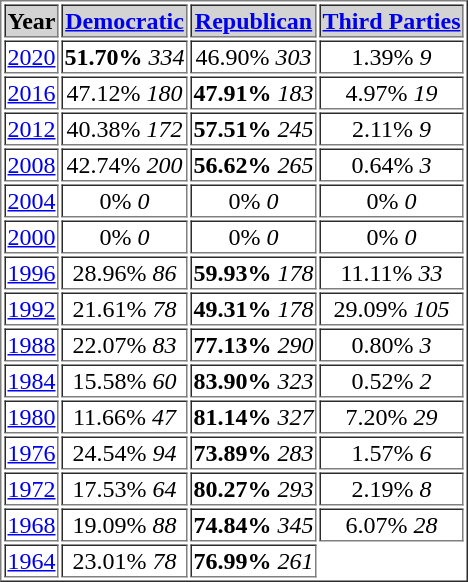<table border = “2”>
<tr style="background:lightgrey;">
<th>Year</th>
<th><a href='#'>Democratic</a></th>
<th><a href='#'>Republican</a></th>
<th><a href='#'>Third Parties</a></th>
</tr>
<tr>
<td align="center" ><a href='#'>2020</a></td>
<td align="center" ><strong>51.70%</strong> <em>334</em></td>
<td align="center" >46.90% <em>303</em></td>
<td align="center" >1.39% <em>9</em></td>
</tr>
<tr>
<td align="center" ><a href='#'>2016</a></td>
<td align="center" >47.12% <em>180</em></td>
<td align="center" ><strong>47.91%</strong> <em>183</em></td>
<td align="center" >4.97% <em>19</em></td>
</tr>
<tr>
<td align="center" ><a href='#'>2012</a></td>
<td align="center" >40.38% <em>172</em></td>
<td align="center" ><strong>57.51%</strong> <em>245</em></td>
<td align="center" >2.11% <em>9</em></td>
</tr>
<tr>
<td align="center" ><a href='#'>2008</a></td>
<td align="center" >42.74% <em>200</em></td>
<td align="center" ><strong>56.62%</strong> <em>265</em></td>
<td align="center" >0.64% <em>3</em></td>
</tr>
<tr>
<td align="center" ><a href='#'>2004</a></td>
<td align="center" >0% <em>0</em></td>
<td align="center" >0% <em>0</em></td>
<td align="center" >0% <em>0</em></td>
</tr>
<tr>
<td align="center" ><a href='#'>2000</a></td>
<td align="center" >0% <em>0</em></td>
<td align="center" >0% <em>0</em></td>
<td align="center" >0% <em>0</em></td>
</tr>
<tr>
<td align="center" ><a href='#'>1996</a></td>
<td align="center" >28.96% <em>86</em></td>
<td align="center" ><strong>59.93%</strong> <em>178</em></td>
<td align="center" >11.11% <em>33</em></td>
</tr>
<tr>
<td align="center" ><a href='#'>1992</a></td>
<td align="center" >21.61% <em>78</em></td>
<td align="center" ><strong>49.31%</strong> <em>178</em></td>
<td align="center" >29.09% <em>105</em></td>
</tr>
<tr>
<td align="center" ><a href='#'>1988</a></td>
<td align="center" >22.07% <em>83</em></td>
<td align="center" ><strong>77.13%</strong> <em>290</em></td>
<td align="center" >0.80% <em>3</em></td>
</tr>
<tr>
<td align="center" ><a href='#'>1984</a></td>
<td align="center" >15.58% <em>60</em></td>
<td align="center" ><strong>83.90%</strong> <em>323</em></td>
<td align="center" >0.52% <em>2</em></td>
</tr>
<tr>
<td align="center" ><a href='#'>1980</a></td>
<td align="center" >11.66% <em>47</em></td>
<td align="center" ><strong>81.14%</strong> <em>327</em></td>
<td align="center" >7.20% <em>29</em></td>
</tr>
<tr>
<td align="center" ><a href='#'>1976</a></td>
<td align="center" >24.54% <em>94</em></td>
<td align="center" ><strong>73.89%</strong> <em>283</em></td>
<td align="center" >1.57% <em>6</em></td>
</tr>
<tr>
<td align="center" ><a href='#'>1972</a></td>
<td align="center" >17.53% <em>64</em></td>
<td align="center" ><strong>80.27%</strong> <em>293</em></td>
<td align="center" >2.19% <em>8</em></td>
</tr>
<tr>
<td align="center" ><a href='#'>1968</a></td>
<td align="center" >19.09% <em>88</em></td>
<td align="center" ><strong>74.84%</strong> <em>345</em></td>
<td align="center" >6.07% <em>28</em></td>
</tr>
<tr>
<td align="center" ><a href='#'>1964</a></td>
<td align="center" >23.01% <em>78</em></td>
<td align="center" ><strong>76.99%</strong> <em>261</em></td>
</tr>
</table>
